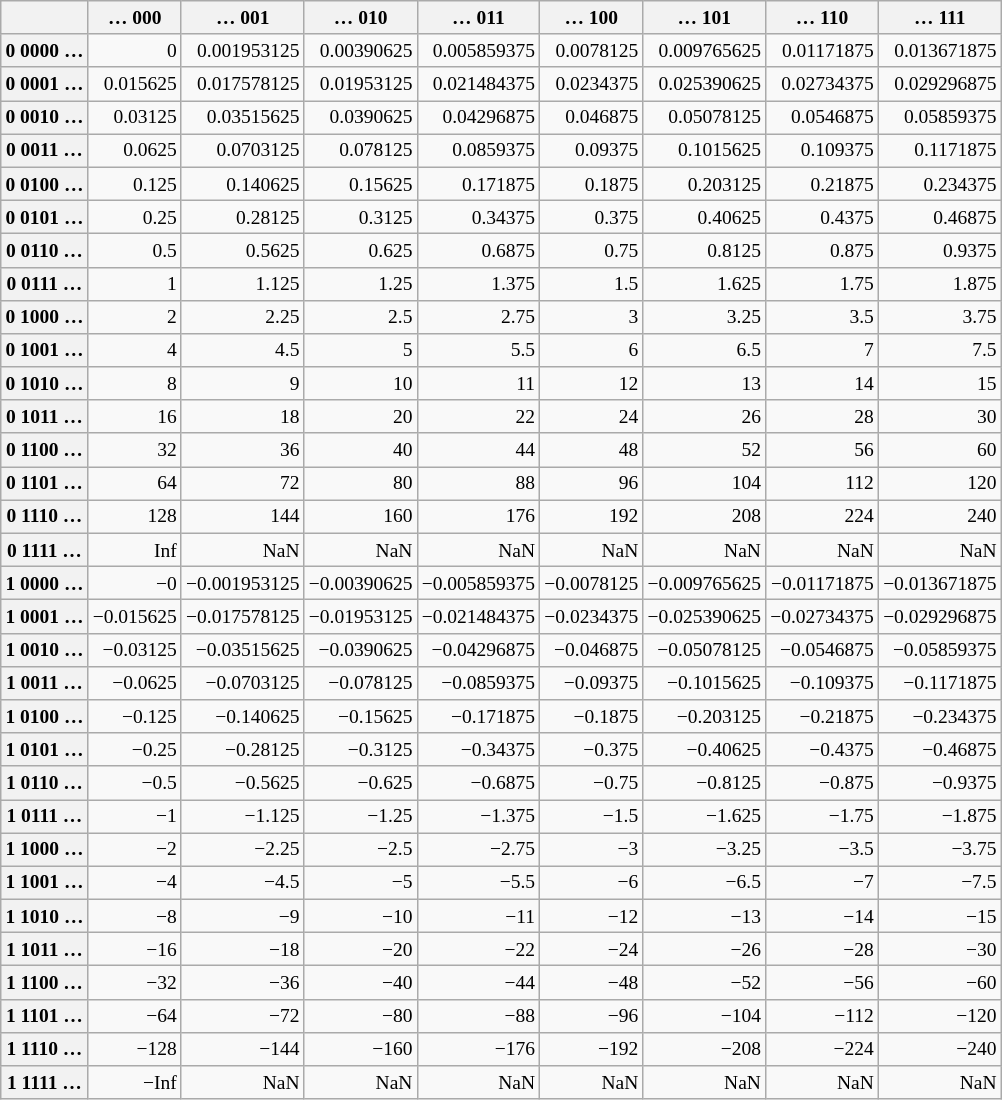<table class="wikitable" style="text-align:right; font-size:small">
<tr>
<th></th>
<th>… 000</th>
<th>… 001</th>
<th>… 010</th>
<th>… 011</th>
<th>… 100</th>
<th>… 101</th>
<th>… 110</th>
<th>… 111</th>
</tr>
<tr>
<th>0 0000 …</th>
<td>0</td>
<td>0.001953125</td>
<td>0.00390625</td>
<td>0.005859375</td>
<td>0.0078125</td>
<td>0.009765625</td>
<td>0.01171875</td>
<td>0.013671875</td>
</tr>
<tr>
<th>0 0001 …</th>
<td>0.015625</td>
<td>0.017578125</td>
<td>0.01953125</td>
<td>0.021484375</td>
<td>0.0234375</td>
<td>0.025390625</td>
<td>0.02734375</td>
<td>0.029296875</td>
</tr>
<tr>
<th>0 0010 …</th>
<td>0.03125</td>
<td>0.03515625</td>
<td>0.0390625</td>
<td>0.04296875</td>
<td>0.046875</td>
<td>0.05078125</td>
<td>0.0546875</td>
<td>0.05859375</td>
</tr>
<tr>
<th>0 0011 …</th>
<td>0.0625</td>
<td>0.0703125</td>
<td>0.078125</td>
<td>0.0859375</td>
<td>0.09375</td>
<td>0.1015625</td>
<td>0.109375</td>
<td>0.1171875</td>
</tr>
<tr>
<th>0 0100 …</th>
<td>0.125</td>
<td>0.140625</td>
<td>0.15625</td>
<td>0.171875</td>
<td>0.1875</td>
<td>0.203125</td>
<td>0.21875</td>
<td>0.234375</td>
</tr>
<tr>
<th>0 0101 …</th>
<td>0.25</td>
<td>0.28125</td>
<td>0.3125</td>
<td>0.34375</td>
<td>0.375</td>
<td>0.40625</td>
<td>0.4375</td>
<td>0.46875</td>
</tr>
<tr>
<th>0 0110 …</th>
<td>0.5</td>
<td>0.5625</td>
<td>0.625</td>
<td>0.6875</td>
<td>0.75</td>
<td>0.8125</td>
<td>0.875</td>
<td>0.9375</td>
</tr>
<tr>
<th>0 0111 …</th>
<td>1</td>
<td>1.125</td>
<td>1.25</td>
<td>1.375</td>
<td>1.5</td>
<td>1.625</td>
<td>1.75</td>
<td>1.875</td>
</tr>
<tr>
<th>0 1000 …</th>
<td>2</td>
<td>2.25</td>
<td>2.5</td>
<td>2.75</td>
<td>3</td>
<td>3.25</td>
<td>3.5</td>
<td>3.75</td>
</tr>
<tr>
<th>0 1001 …</th>
<td>4</td>
<td>4.5</td>
<td>5</td>
<td>5.5</td>
<td>6</td>
<td>6.5</td>
<td>7</td>
<td>7.5</td>
</tr>
<tr>
<th>0 1010 …</th>
<td>8</td>
<td>9</td>
<td>10</td>
<td>11</td>
<td>12</td>
<td>13</td>
<td>14</td>
<td>15</td>
</tr>
<tr>
<th>0 1011 …</th>
<td>16</td>
<td>18</td>
<td>20</td>
<td>22</td>
<td>24</td>
<td>26</td>
<td>28</td>
<td>30</td>
</tr>
<tr>
<th>0 1100 …</th>
<td>32</td>
<td>36</td>
<td>40</td>
<td>44</td>
<td>48</td>
<td>52</td>
<td>56</td>
<td>60</td>
</tr>
<tr>
<th>0 1101 …</th>
<td>64</td>
<td>72</td>
<td>80</td>
<td>88</td>
<td>96</td>
<td>104</td>
<td>112</td>
<td>120</td>
</tr>
<tr>
<th>0 1110 …</th>
<td>128</td>
<td>144</td>
<td>160</td>
<td>176</td>
<td>192</td>
<td>208</td>
<td>224</td>
<td>240</td>
</tr>
<tr>
<th>0 1111 …</th>
<td>Inf</td>
<td>NaN</td>
<td>NaN</td>
<td>NaN</td>
<td>NaN</td>
<td>NaN</td>
<td>NaN</td>
<td>NaN</td>
</tr>
<tr>
<th>1 0000 …</th>
<td>−0</td>
<td>−0.001953125</td>
<td>−0.00390625</td>
<td>−0.005859375</td>
<td>−0.0078125</td>
<td>−0.009765625</td>
<td>−0.01171875</td>
<td>−0.013671875</td>
</tr>
<tr>
<th>1 0001 …</th>
<td>−0.015625</td>
<td>−0.017578125</td>
<td>−0.01953125</td>
<td>−0.021484375</td>
<td>−0.0234375</td>
<td>−0.025390625</td>
<td>−0.02734375</td>
<td>−0.029296875</td>
</tr>
<tr>
<th>1 0010 …</th>
<td>−0.03125</td>
<td>−0.03515625</td>
<td>−0.0390625</td>
<td>−0.04296875</td>
<td>−0.046875</td>
<td>−0.05078125</td>
<td>−0.0546875</td>
<td>−0.05859375</td>
</tr>
<tr>
<th>1 0011 …</th>
<td>−0.0625</td>
<td>−0.0703125</td>
<td>−0.078125</td>
<td>−0.0859375</td>
<td>−0.09375</td>
<td>−0.1015625</td>
<td>−0.109375</td>
<td>−0.1171875</td>
</tr>
<tr>
<th>1 0100 …</th>
<td>−0.125</td>
<td>−0.140625</td>
<td>−0.15625</td>
<td>−0.171875</td>
<td>−0.1875</td>
<td>−0.203125</td>
<td>−0.21875</td>
<td>−0.234375</td>
</tr>
<tr>
<th>1 0101 …</th>
<td>−0.25</td>
<td>−0.28125</td>
<td>−0.3125</td>
<td>−0.34375</td>
<td>−0.375</td>
<td>−0.40625</td>
<td>−0.4375</td>
<td>−0.46875</td>
</tr>
<tr>
<th>1 0110 …</th>
<td>−0.5</td>
<td>−0.5625</td>
<td>−0.625</td>
<td>−0.6875</td>
<td>−0.75</td>
<td>−0.8125</td>
<td>−0.875</td>
<td>−0.9375</td>
</tr>
<tr>
<th>1 0111 …</th>
<td>−1</td>
<td>−1.125</td>
<td>−1.25</td>
<td>−1.375</td>
<td>−1.5</td>
<td>−1.625</td>
<td>−1.75</td>
<td>−1.875</td>
</tr>
<tr>
<th>1 1000 …</th>
<td>−2</td>
<td>−2.25</td>
<td>−2.5</td>
<td>−2.75</td>
<td>−3</td>
<td>−3.25</td>
<td>−3.5</td>
<td>−3.75</td>
</tr>
<tr>
<th>1 1001 …</th>
<td>−4</td>
<td>−4.5</td>
<td>−5</td>
<td>−5.5</td>
<td>−6</td>
<td>−6.5</td>
<td>−7</td>
<td>−7.5</td>
</tr>
<tr>
<th>1 1010 …</th>
<td>−8</td>
<td>−9</td>
<td>−10</td>
<td>−11</td>
<td>−12</td>
<td>−13</td>
<td>−14</td>
<td>−15</td>
</tr>
<tr>
<th>1 1011 …</th>
<td>−16</td>
<td>−18</td>
<td>−20</td>
<td>−22</td>
<td>−24</td>
<td>−26</td>
<td>−28</td>
<td>−30</td>
</tr>
<tr>
<th>1 1100 …</th>
<td>−32</td>
<td>−36</td>
<td>−40</td>
<td>−44</td>
<td>−48</td>
<td>−52</td>
<td>−56</td>
<td>−60</td>
</tr>
<tr>
<th>1 1101 …</th>
<td>−64</td>
<td>−72</td>
<td>−80</td>
<td>−88</td>
<td>−96</td>
<td>−104</td>
<td>−112</td>
<td>−120</td>
</tr>
<tr>
<th>1 1110 …</th>
<td>−128</td>
<td>−144</td>
<td>−160</td>
<td>−176</td>
<td>−192</td>
<td>−208</td>
<td>−224</td>
<td>−240</td>
</tr>
<tr>
<th>1 1111 …</th>
<td>−Inf</td>
<td>NaN</td>
<td>NaN</td>
<td>NaN</td>
<td>NaN</td>
<td>NaN</td>
<td>NaN</td>
<td>NaN</td>
</tr>
</table>
